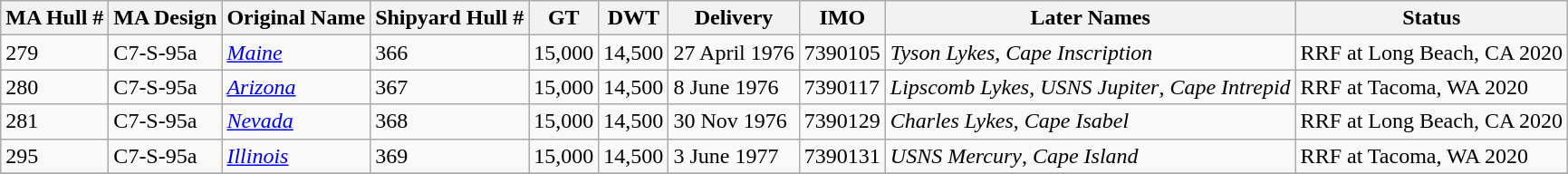<table class="wikitable">
<tr>
<th>MA Hull #</th>
<th>MA Design</th>
<th>Original Name</th>
<th>Shipyard Hull #</th>
<th>GT</th>
<th>DWT</th>
<th>Delivery</th>
<th>IMO</th>
<th>Later Names</th>
<th>Status</th>
</tr>
<tr>
<td>279</td>
<td>C7-S-95a</td>
<td><em><a href='#'>Maine</a></em></td>
<td>366</td>
<td>15,000</td>
<td>14,500</td>
<td>27 April 1976</td>
<td>7390105</td>
<td><em>Tyson Lykes</em>, <em>Cape Inscription</em></td>
<td>RRF at Long Beach, CA 2020</td>
</tr>
<tr>
<td>280</td>
<td>C7-S-95a</td>
<td><em><a href='#'>Arizona</a></em></td>
<td>367</td>
<td>15,000</td>
<td>14,500</td>
<td>8 June 1976</td>
<td>7390117</td>
<td><em>Lipscomb Lykes</em>, <em>USNS Jupiter</em>, <em>Cape Intrepid</em></td>
<td>RRF at Tacoma, WA 2020</td>
</tr>
<tr>
<td>281</td>
<td>C7-S-95a</td>
<td><em><a href='#'>Nevada</a></em></td>
<td>368</td>
<td>15,000</td>
<td>14,500</td>
<td>30 Nov 1976</td>
<td>7390129</td>
<td><em>Charles Lykes</em>, <em>Cape Isabel</em></td>
<td>RRF at Long Beach, CA 2020</td>
</tr>
<tr>
<td>295</td>
<td>C7-S-95a</td>
<td><em><a href='#'>Illinois</a></em></td>
<td>369</td>
<td>15,000</td>
<td>14,500</td>
<td>3 June 1977</td>
<td>7390131</td>
<td><em>USNS Mercury</em>, <em>Cape Island</em></td>
<td>RRF at Tacoma, WA 2020</td>
</tr>
<tr>
</tr>
</table>
